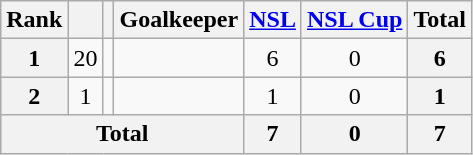<table class="wikitable sortable" style="text-align:center">
<tr>
<th>Rank</th>
<th></th>
<th></th>
<th>Goalkeeper</th>
<th><a href='#'>NSL</a></th>
<th><a href='#'>NSL Cup</a></th>
<th>Total</th>
</tr>
<tr>
<th>1</th>
<td>20</td>
<td></td>
<td align="left"></td>
<td>6</td>
<td>0</td>
<th>6</th>
</tr>
<tr>
<th>2</th>
<td>1</td>
<td></td>
<td align="left"></td>
<td>1</td>
<td>0</td>
<th>1</th>
</tr>
<tr>
<th colspan="4">Total</th>
<th>7</th>
<th>0</th>
<th>7</th>
</tr>
</table>
